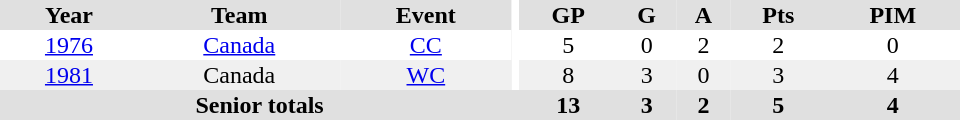<table border="0" cellpadding="1" cellspacing="0" ID="Table3" style="text-align:center; width:40em">
<tr bgcolor="#e0e0e0">
<th>Year</th>
<th>Team</th>
<th>Event</th>
<th rowspan="102" bgcolor="#ffffff"></th>
<th>GP</th>
<th>G</th>
<th>A</th>
<th>Pts</th>
<th>PIM</th>
</tr>
<tr>
<td><a href='#'>1976</a></td>
<td><a href='#'>Canada</a></td>
<td><a href='#'>CC</a></td>
<td>5</td>
<td>0</td>
<td>2</td>
<td>2</td>
<td>0</td>
</tr>
<tr bgcolor="#f0f0f0">
<td><a href='#'>1981</a></td>
<td>Canada</td>
<td><a href='#'>WC</a></td>
<td>8</td>
<td>3</td>
<td>0</td>
<td>3</td>
<td>4</td>
</tr>
<tr bgcolor="#e0e0e0">
<th colspan="4">Senior totals</th>
<th>13</th>
<th>3</th>
<th>2</th>
<th>5</th>
<th>4</th>
</tr>
</table>
